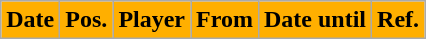<table class="wikitable plainrowheaders sortable">
<tr>
<th style="background:#ffaf00; color:#000000;">Date</th>
<th style="background:#ffaf00; color:#000000;">Pos.</th>
<th style="background:#ffaf00; color:#000000;">Player</th>
<th style="background:#ffaf00; color:#000000;">From</th>
<th style="background:#ffaf00; color:#000000;">Date until</th>
<th style="background:#ffaf00; color:#000000;">Ref.</th>
</tr>
</table>
